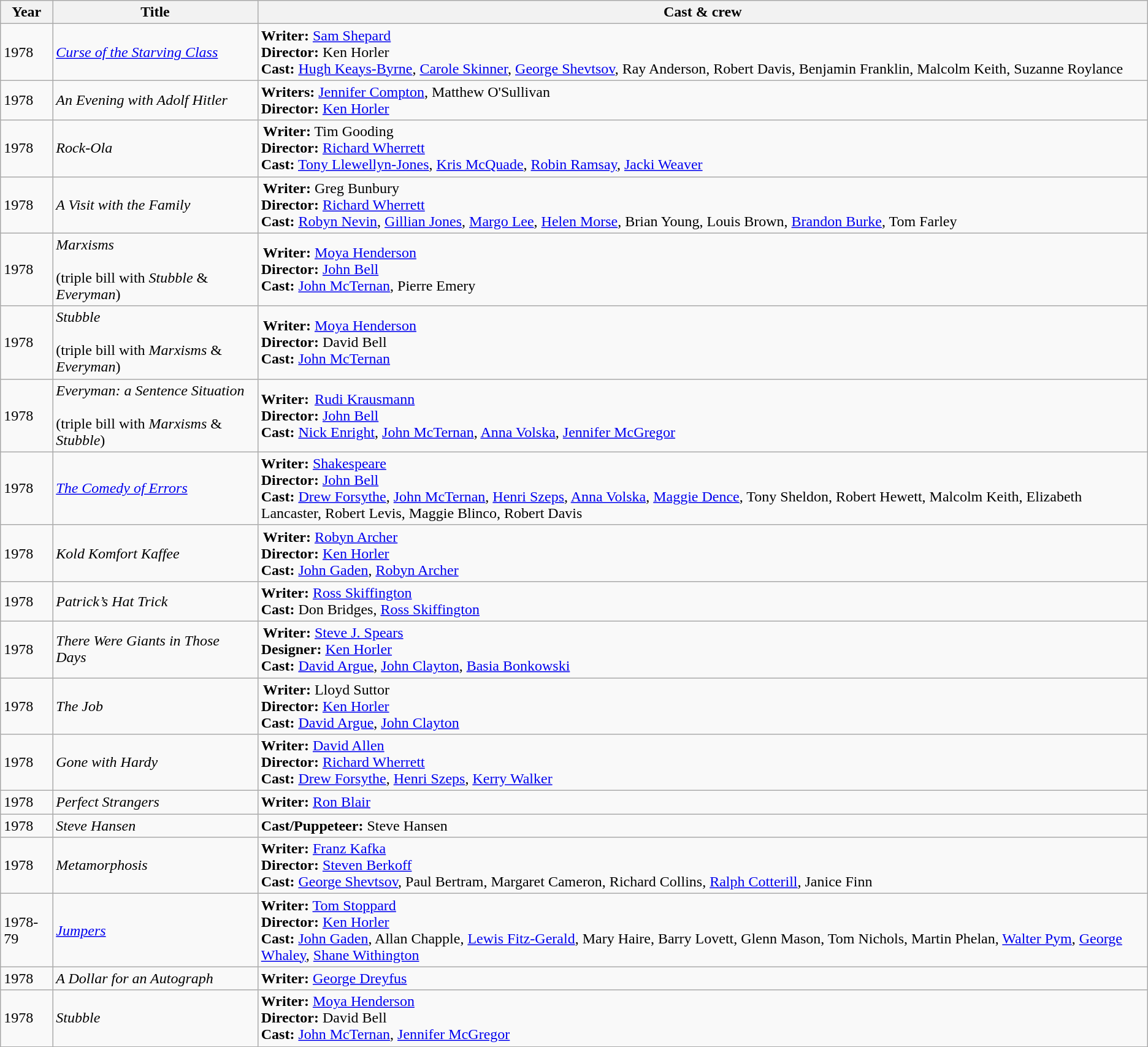<table class="wikitable sortable">
<tr>
<th>Year</th>
<th>Title</th>
<th>Cast & crew</th>
</tr>
<tr>
<td>1978</td>
<td><em><a href='#'>Curse of the Starving Class</a></em></td>
<td><strong>Writer:</strong> <a href='#'>Sam Shepard</a><br><strong>Director:</strong> Ken Horler<br><strong>Cast:</strong> <a href='#'>Hugh Keays-Byrne</a>, <a href='#'>Carole Skinner</a>, <a href='#'>George Shevtsov</a>, Ray Anderson, Robert Davis, Benjamin Franklin, Malcolm Keith, Suzanne Roylance</td>
</tr>
<tr>
<td>1978</td>
<td><em>An Evening with Adolf Hitler</em></td>
<td><strong>Writers:</strong> <a href='#'>Jennifer Compton</a>, Matthew O'Sullivan<br><strong>Director:</strong> <a href='#'>Ken Horler</a></td>
</tr>
<tr>
<td>1978</td>
<td><em>Rock-Ola</em></td>
<td> <strong>Writer:</strong> Tim Gooding<br><strong>Director:</strong> <a href='#'>Richard Wherrett</a><br><strong>Cast:</strong> <a href='#'>Tony Llewellyn-Jones</a>, <a href='#'>Kris McQuade</a>, <a href='#'>Robin Ramsay</a>, <a href='#'>Jacki Weaver</a></td>
</tr>
<tr>
<td>1978</td>
<td><em>A Visit with the Family</em> </td>
<td> <strong>Writer:</strong> Greg Bunbury<br><strong>Director:</strong> <a href='#'>Richard Wherrett</a><br><strong>Cast:</strong> <a href='#'>Robyn Nevin</a>, <a href='#'>Gillian Jones</a>, <a href='#'>Margo Lee</a>, <a href='#'>Helen Morse</a>, Brian Young, Louis Brown, <a href='#'>Brandon Burke</a>, Tom Farley</td>
</tr>
<tr>
<td>1978</td>
<td><em>Marxisms </em><br><br>(triple bill with <em>Stubble</em> & <em>Everyman</em>)</td>
<td> <strong>Writer:</strong> <a href='#'>Moya Henderson</a><br><strong>Director:</strong> <a href='#'>John Bell</a><br><strong>Cast:</strong> <a href='#'>John McTernan</a>, Pierre Emery</td>
</tr>
<tr>
<td>1978</td>
<td><em>Stubble</em><br><br>(triple bill with <em>Marxisms</em> & <em>Everyman</em>)</td>
<td> <strong>Writer:</strong> <a href='#'>Moya Henderson</a><br><strong>Director:</strong> David Bell<br><strong>Cast:</strong> <a href='#'>John McTernan</a></td>
</tr>
<tr>
<td>1978</td>
<td><em>Everyman: a Sentence Situation</em><br><br>(triple bill with <em>Marxisms </em> & <em>Stubble</em>)</td>
<td><strong>Writer:</strong>  <a href='#'>Rudi Krausmann</a><br><strong>Director:</strong> <a href='#'>John Bell</a><br><strong>Cast:</strong> <a href='#'>Nick Enright</a>, <a href='#'>John McTernan</a>, <a href='#'>Anna Volska</a>, <a href='#'>Jennifer McGregor</a></td>
</tr>
<tr>
<td>1978</td>
<td><em><a href='#'>The Comedy of Errors</a></em></td>
<td><strong>Writer:</strong> <a href='#'>Shakespeare</a><br><strong>Director:</strong> <a href='#'>John Bell</a><br><strong>Cast:</strong> <a href='#'>Drew Forsythe</a>, <a href='#'>John McTernan</a>, <a href='#'>Henri Szeps</a>, <a href='#'>Anna Volska</a>, <a href='#'>Maggie Dence</a>, Tony Sheldon, Robert Hewett, Malcolm Keith, Elizabeth Lancaster, Robert Levis, Maggie Blinco, Robert Davis</td>
</tr>
<tr>
<td>1978</td>
<td><em>Kold Komfort Kaffee</em></td>
<td> <strong>Writer:</strong> <a href='#'>Robyn Archer</a><br><strong>Director:</strong> <a href='#'>Ken Horler</a><br><strong>Cast:</strong> <a href='#'>John Gaden</a>, <a href='#'>Robyn Archer</a></td>
</tr>
<tr>
<td>1978</td>
<td><em>Patrick’s Hat Trick</em></td>
<td><strong>Writer:</strong> <a href='#'>Ross Skiffington</a><br><strong>Cast:</strong> Don Bridges, <a href='#'>Ross Skiffington</a></td>
</tr>
<tr>
<td>1978</td>
<td><em>There Were Giants in Those Days</em> </td>
<td> <strong>Writer:</strong> <a href='#'>Steve J. Spears</a><br><strong>Designer:</strong> <a href='#'>Ken Horler</a><br><strong>Cast:</strong> <a href='#'>David Argue</a>, <a href='#'>John Clayton</a>, <a href='#'>Basia Bonkowski</a></td>
</tr>
<tr>
<td>1978</td>
<td><em>The Job</em> </td>
<td> <strong>Writer:</strong> Lloyd Suttor<br><strong>Director:</strong> <a href='#'>Ken Horler</a><br><strong>Cast:</strong> <a href='#'>David Argue</a>, <a href='#'>John Clayton</a></td>
</tr>
<tr>
<td>1978</td>
<td><em>Gone with Hardy</em></td>
<td><strong>Writer:</strong> <a href='#'>David Allen</a><br><strong>Director:</strong> <a href='#'>Richard Wherrett</a><br><strong>Cast:</strong> <a href='#'>Drew Forsythe</a>, <a href='#'>Henri Szeps</a>, <a href='#'>Kerry Walker</a></td>
</tr>
<tr>
<td>1978</td>
<td><em>Perfect Strangers </em></td>
<td><strong>Writer:</strong> <a href='#'>Ron Blair</a></td>
</tr>
<tr>
<td>1978</td>
<td><em>Steve Hansen</em></td>
<td><strong>Cast/Puppeteer:</strong> Steve Hansen</td>
</tr>
<tr>
<td>1978</td>
<td><em>Metamorphosis</em></td>
<td><strong>Writer:</strong> <a href='#'>Franz Kafka</a><br><strong>Director:</strong> <a href='#'>Steven Berkoff</a><br><strong>Cast:</strong> <a href='#'>George Shevtsov</a>, Paul Bertram, Margaret Cameron, Richard Collins, <a href='#'>Ralph Cotterill</a>, Janice Finn</td>
</tr>
<tr>
<td>1978-79</td>
<td><em><a href='#'>Jumpers</a></em></td>
<td><strong>Writer:</strong> <a href='#'>Tom Stoppard</a><br><strong>Director:</strong> <a href='#'>Ken Horler</a><br><strong>Cast:</strong> <a href='#'>John Gaden</a>, Allan Chapple, <a href='#'>Lewis Fitz-Gerald</a>, Mary Haire, Barry Lovett, Glenn Mason, Tom Nichols, Martin Phelan, <a href='#'>Walter Pym</a>, <a href='#'>George Whaley</a>, <a href='#'>Shane Withington</a></td>
</tr>
<tr>
<td>1978</td>
<td><em>A Dollar for an Autograph</em></td>
<td><strong>Writer:</strong> <a href='#'>George Dreyfus</a></td>
</tr>
<tr>
<td>1978</td>
<td><em>Stubble</em></td>
<td><strong>Writer:</strong> <a href='#'>Moya Henderson</a><br><strong>Director:</strong> David Bell<br><strong>Cast:</strong> <a href='#'>John McTernan</a>, <a href='#'>Jennifer McGregor</a></td>
</tr>
</table>
